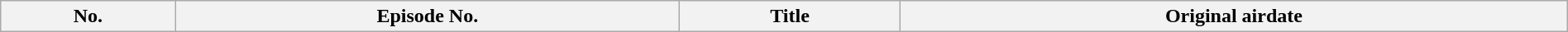<table class="wikitable plainrowheaders" style="width:100%; margin:auto;">
<tr>
<th>No.</th>
<th>Episode No.</th>
<th>Title</th>
<th>Original airdate<br>




</th>
</tr>
</table>
